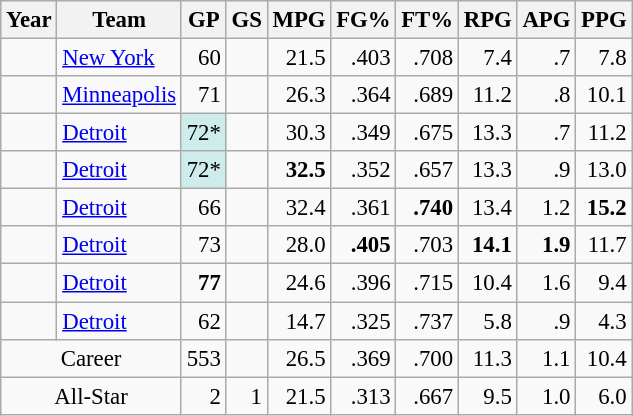<table class="wikitable sortable" style="font-size:95%; text-align:right;">
<tr>
<th>Year</th>
<th>Team</th>
<th>GP</th>
<th>GS</th>
<th>MPG</th>
<th>FG%</th>
<th>FT%</th>
<th>RPG</th>
<th>APG</th>
<th>PPG</th>
</tr>
<tr>
<td style="text-align:left;"></td>
<td style="text-align:left;"><a href='#'>New York</a></td>
<td>60</td>
<td></td>
<td>21.5</td>
<td>.403</td>
<td>.708</td>
<td>7.4</td>
<td>.7</td>
<td>7.8</td>
</tr>
<tr>
<td style="text-align:left;"></td>
<td style="text-align:left;"><a href='#'>Minneapolis</a></td>
<td>71</td>
<td></td>
<td>26.3</td>
<td>.364</td>
<td>.689</td>
<td>11.2</td>
<td>.8</td>
<td>10.1</td>
</tr>
<tr>
<td style="text-align:left;"></td>
<td style="text-align:left;"><a href='#'>Detroit</a></td>
<td style="background:#cfecec;">72*</td>
<td></td>
<td>30.3</td>
<td>.349</td>
<td>.675</td>
<td>13.3</td>
<td>.7</td>
<td>11.2</td>
</tr>
<tr>
<td style="text-align:left;"></td>
<td style="text-align:left;"><a href='#'>Detroit</a></td>
<td style="background:#cfecec;">72*</td>
<td></td>
<td><strong>32.5</strong></td>
<td>.352</td>
<td>.657</td>
<td>13.3</td>
<td>.9</td>
<td>13.0</td>
</tr>
<tr>
<td style="text-align:left;"></td>
<td style="text-align:left;"><a href='#'>Detroit</a></td>
<td>66</td>
<td></td>
<td>32.4</td>
<td>.361</td>
<td><strong>.740</strong></td>
<td>13.4</td>
<td>1.2</td>
<td><strong>15.2</strong></td>
</tr>
<tr>
<td style="text-align:left;"></td>
<td style="text-align:left;"><a href='#'>Detroit</a></td>
<td>73</td>
<td></td>
<td>28.0</td>
<td><strong>.405</strong></td>
<td>.703</td>
<td><strong>14.1</strong></td>
<td><strong>1.9</strong></td>
<td>11.7</td>
</tr>
<tr>
<td style="text-align:left;"></td>
<td style="text-align:left;"><a href='#'>Detroit</a></td>
<td><strong>77</strong></td>
<td></td>
<td>24.6</td>
<td>.396</td>
<td>.715</td>
<td>10.4</td>
<td>1.6</td>
<td>9.4</td>
</tr>
<tr>
<td style="text-align:left;"></td>
<td style="text-align:left;"><a href='#'>Detroit</a></td>
<td>62</td>
<td></td>
<td>14.7</td>
<td>.325</td>
<td>.737</td>
<td>5.8</td>
<td>.9</td>
<td>4.3</td>
</tr>
<tr>
<td colspan="2" style="text-align:center;">Career</td>
<td>553</td>
<td></td>
<td>26.5</td>
<td>.369</td>
<td>.700</td>
<td>11.3</td>
<td>1.1</td>
<td>10.4</td>
</tr>
<tr>
<td colspan="2" style="text-align:center;">All-Star</td>
<td>2</td>
<td>1</td>
<td>21.5</td>
<td>.313</td>
<td>.667</td>
<td>9.5</td>
<td>1.0</td>
<td>6.0</td>
</tr>
</table>
